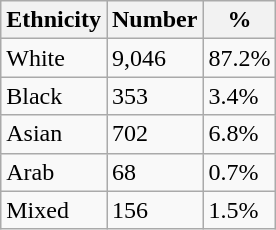<table class="wikitable">
<tr>
<th>Ethnicity</th>
<th>Number</th>
<th>%</th>
</tr>
<tr>
<td>White</td>
<td>9,046</td>
<td>87.2%</td>
</tr>
<tr>
<td>Black</td>
<td>353</td>
<td>3.4%</td>
</tr>
<tr>
<td>Asian</td>
<td>702</td>
<td>6.8%</td>
</tr>
<tr>
<td>Arab</td>
<td>68</td>
<td>0.7%</td>
</tr>
<tr>
<td>Mixed</td>
<td>156</td>
<td>1.5%</td>
</tr>
</table>
